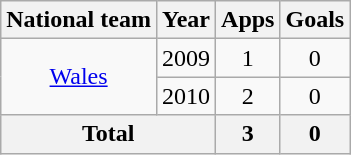<table class="wikitable" style="text-align: center">
<tr>
<th>National team</th>
<th>Year</th>
<th>Apps</th>
<th>Goals</th>
</tr>
<tr>
<td rowspan="2"><a href='#'>Wales</a></td>
<td>2009</td>
<td>1</td>
<td>0</td>
</tr>
<tr>
<td>2010</td>
<td>2</td>
<td>0</td>
</tr>
<tr>
<th colspan=2>Total</th>
<th>3</th>
<th>0</th>
</tr>
</table>
